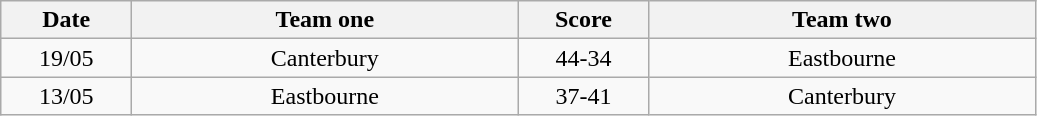<table class="wikitable" style="text-align: center">
<tr>
<th width=80>Date</th>
<th width=250>Team one</th>
<th width=80>Score</th>
<th width=250>Team two</th>
</tr>
<tr>
<td>19/05</td>
<td>Canterbury</td>
<td>44-34</td>
<td>Eastbourne</td>
</tr>
<tr>
<td>13/05</td>
<td>Eastbourne</td>
<td>37-41</td>
<td>Canterbury</td>
</tr>
</table>
